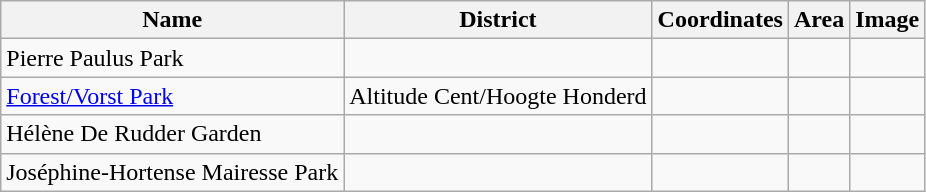<table class="wikitable sortable">
<tr>
<th>Name</th>
<th>District</th>
<th>Coordinates</th>
<th>Area</th>
<th>Image</th>
</tr>
<tr>
<td>Pierre Paulus Park</td>
<td></td>
<td></td>
<td></td>
<td></td>
</tr>
<tr>
<td><a href='#'>Forest/Vorst Park</a></td>
<td>Altitude Cent/Hoogte Honderd</td>
<td></td>
<td></td>
<td></td>
</tr>
<tr>
<td>Hélène De Rudder Garden</td>
<td></td>
<td></td>
<td></td>
<td></td>
</tr>
<tr>
<td>Joséphine-Hortense Mairesse Park</td>
<td></td>
<td></td>
<td></td>
<td></td>
</tr>
</table>
